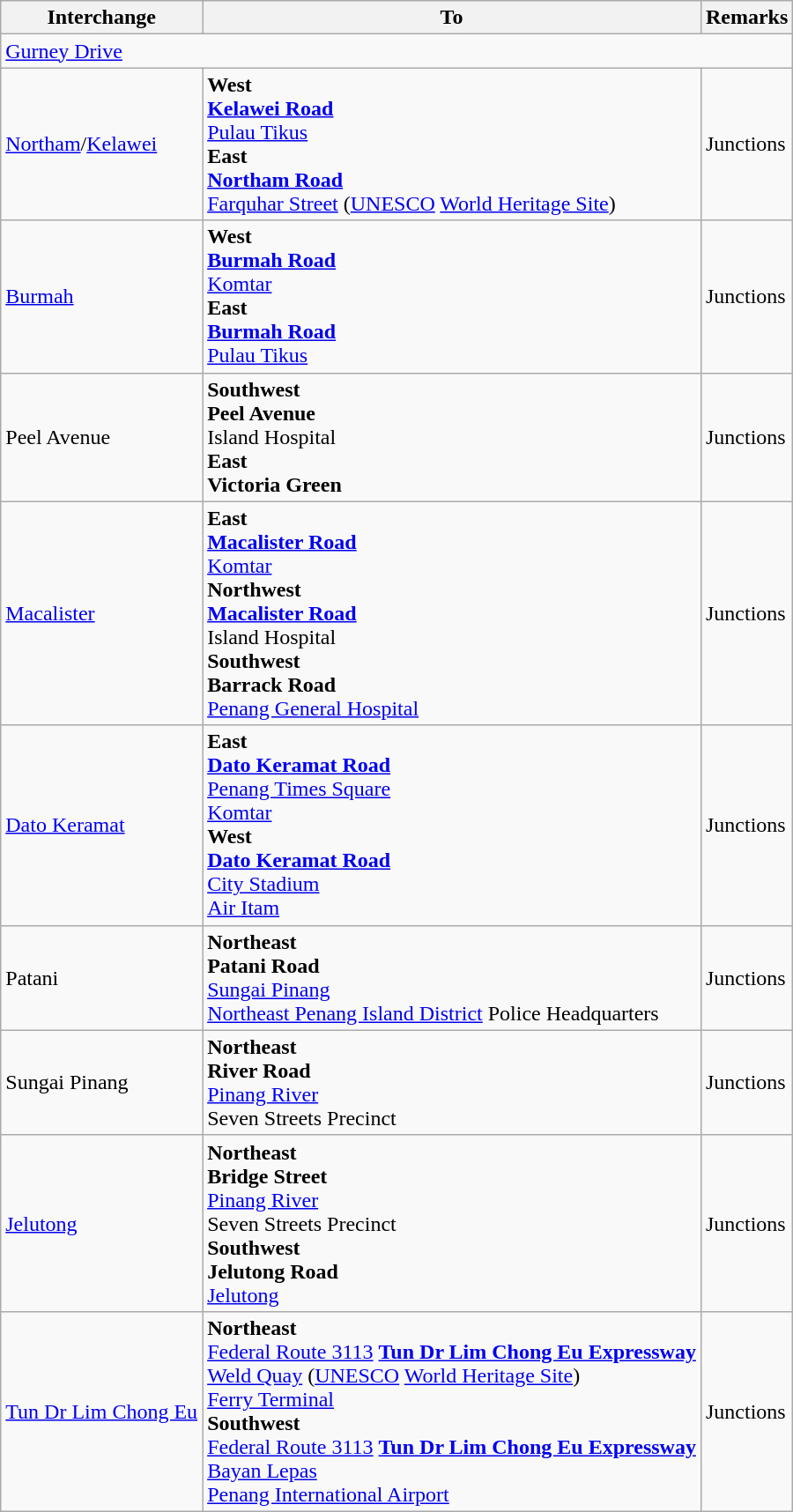<table class="wikitable">
<tr>
<th>Interchange</th>
<th>To</th>
<th>Remarks</th>
</tr>
<tr>
<td colspan="3"><a href='#'>Gurney Drive</a></td>
</tr>
<tr>
<td><a href='#'>Northam</a>/<a href='#'>Kelawei</a></td>
<td><strong>West</strong><br><a href='#'><strong>Kelawei Road</strong></a><br><a href='#'>Pulau Tikus</a><br><strong>East</strong><br><a href='#'><strong>Northam Road</strong></a><br><a href='#'>Farquhar Street</a> (<a href='#'>UNESCO</a> <a href='#'>World Heritage Site</a>)</td>
<td>Junctions</td>
</tr>
<tr>
<td><a href='#'>Burmah</a></td>
<td><strong>West</strong><br><a href='#'><strong>Burmah Road</strong></a><br><a href='#'>Komtar</a><br><strong>East</strong><br><a href='#'><strong>Burmah Road</strong></a><br><a href='#'>Pulau Tikus</a></td>
<td>Junctions</td>
</tr>
<tr>
<td>Peel Avenue</td>
<td><strong>Southwest</strong><br><strong>Peel Avenue</strong><br>Island Hospital<br><strong>East</strong><br><strong>Victoria Green</strong></td>
<td>Junctions</td>
</tr>
<tr>
<td><a href='#'>Macalister</a></td>
<td><strong>East</strong><br><a href='#'><strong>Macalister Road</strong></a><br><a href='#'>Komtar</a><br><strong>Northwest</strong><br><a href='#'><strong>Macalister Road</strong></a><br>Island Hospital<br><strong>Southwest</strong><br><strong>Barrack Road</strong><br><a href='#'>Penang General Hospital</a></td>
<td>Junctions</td>
</tr>
<tr>
<td><a href='#'>Dato Keramat</a></td>
<td><strong>East</strong><br><a href='#'><strong>Dato Keramat Road</strong></a><br><a href='#'>Penang Times Square</a><br><a href='#'>Komtar</a><br><strong>West</strong><br><a href='#'><strong>Dato Keramat Road</strong></a><br><a href='#'>City Stadium</a><br><a href='#'>Air Itam</a></td>
<td>Junctions</td>
</tr>
<tr>
<td>Patani</td>
<td><strong>Northeast</strong><br><strong>Patani Road</strong><br><a href='#'>Sungai Pinang</a><br><a href='#'>Northeast Penang Island District</a> Police Headquarters</td>
<td>Junctions</td>
</tr>
<tr>
<td>Sungai Pinang</td>
<td><strong>Northeast</strong><br><strong>River Road</strong><br><a href='#'>Pinang River</a><br>Seven Streets Precinct</td>
<td>Junctions</td>
</tr>
<tr>
<td><a href='#'>Jelutong</a></td>
<td><strong>Northeast</strong><br><strong>Bridge Street</strong><br><a href='#'>Pinang River</a><br>Seven Streets Precinct<br><strong>Southwest</strong><br><strong>Jelutong Road</strong><br><a href='#'>Jelutong</a></td>
<td>Junctions</td>
</tr>
<tr>
<td><a href='#'>Tun Dr Lim Chong Eu</a></td>
<td><strong>Northeast</strong><br><a href='#'>Federal Route 3113</a> <strong><a href='#'>Tun Dr Lim Chong Eu Expressway</a></strong><br><a href='#'>Weld Quay</a> (<a href='#'>UNESCO</a> <a href='#'>World Heritage Site</a>)<br><a href='#'>Ferry Terminal</a><br><strong>Southwest</strong><br><a href='#'>Federal Route 3113</a> <strong><a href='#'>Tun Dr Lim Chong Eu Expressway</a></strong><br><a href='#'>Bayan Lepas</a><br><a href='#'>Penang International Airport</a></td>
<td>Junctions</td>
</tr>
</table>
